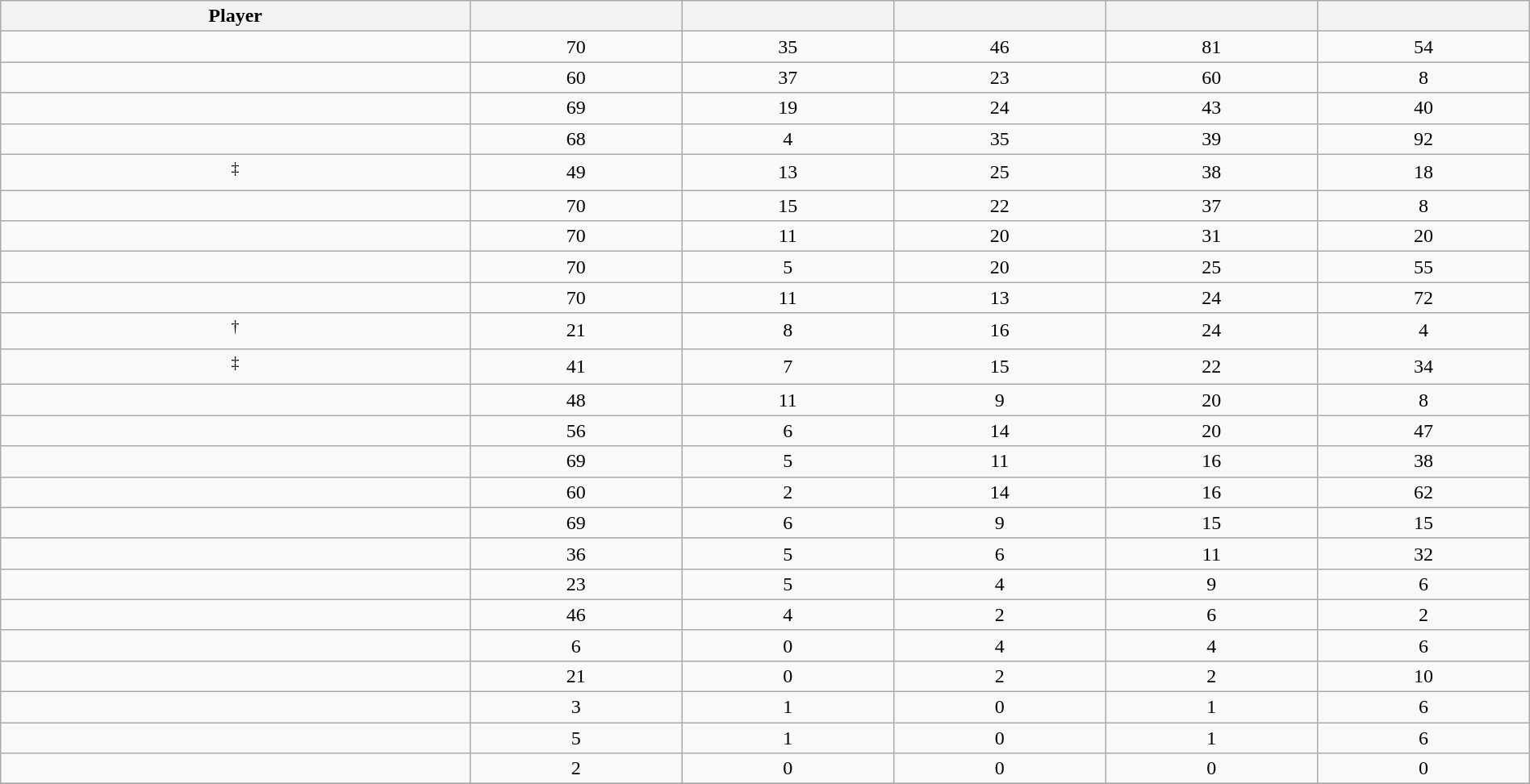<table class="wikitable sortable" style="width:100%;">
<tr align=center>
<th>Player</th>
<th></th>
<th></th>
<th></th>
<th></th>
<th></th>
</tr>
<tr align=center>
<td></td>
<td>70</td>
<td>35</td>
<td>46</td>
<td>81</td>
<td>54</td>
</tr>
<tr align=center>
<td></td>
<td>60</td>
<td>37</td>
<td>23</td>
<td>60</td>
<td>8</td>
</tr>
<tr align=center>
<td></td>
<td>69</td>
<td>19</td>
<td>24</td>
<td>43</td>
<td>40</td>
</tr>
<tr align=center>
<td></td>
<td>68</td>
<td>4</td>
<td>35</td>
<td>39</td>
<td>92</td>
</tr>
<tr align=center>
<td><sup>‡</sup></td>
<td>49</td>
<td>13</td>
<td>25</td>
<td>38</td>
<td>18</td>
</tr>
<tr align=center>
<td></td>
<td>70</td>
<td>15</td>
<td>22</td>
<td>37</td>
<td>8</td>
</tr>
<tr align=center>
<td></td>
<td>70</td>
<td>11</td>
<td>20</td>
<td>31</td>
<td>20</td>
</tr>
<tr align=center>
<td></td>
<td>70</td>
<td>5</td>
<td>20</td>
<td>25</td>
<td>55</td>
</tr>
<tr align=center>
<td></td>
<td>70</td>
<td>11</td>
<td>13</td>
<td>24</td>
<td>72</td>
</tr>
<tr align=center>
<td><sup>†</sup></td>
<td>21</td>
<td>8</td>
<td>16</td>
<td>24</td>
<td>4</td>
</tr>
<tr align=center>
<td><sup>‡</sup></td>
<td>41</td>
<td>7</td>
<td>15</td>
<td>22</td>
<td>34</td>
</tr>
<tr align=center>
<td></td>
<td>48</td>
<td>11</td>
<td>9</td>
<td>20</td>
<td>8</td>
</tr>
<tr align=center>
<td></td>
<td>56</td>
<td>6</td>
<td>14</td>
<td>20</td>
<td>47</td>
</tr>
<tr align=center>
<td></td>
<td>69</td>
<td>5</td>
<td>11</td>
<td>16</td>
<td>38</td>
</tr>
<tr align=center>
<td></td>
<td>60</td>
<td>2</td>
<td>14</td>
<td>16</td>
<td>62</td>
</tr>
<tr align=center>
<td></td>
<td>69</td>
<td>6</td>
<td>9</td>
<td>15</td>
<td>15</td>
</tr>
<tr align=center>
<td></td>
<td>36</td>
<td>5</td>
<td>6</td>
<td>11</td>
<td>32</td>
</tr>
<tr align=center>
<td></td>
<td>23</td>
<td>5</td>
<td>4</td>
<td>9</td>
<td>6</td>
</tr>
<tr align=center>
<td></td>
<td>46</td>
<td>4</td>
<td>2</td>
<td>6</td>
<td>2</td>
</tr>
<tr align=center>
<td></td>
<td>6</td>
<td>0</td>
<td>4</td>
<td>4</td>
<td>6</td>
</tr>
<tr align=center>
<td></td>
<td>21</td>
<td>0</td>
<td>2</td>
<td>2</td>
<td>10</td>
</tr>
<tr align=center>
<td></td>
<td>3</td>
<td>1</td>
<td>0</td>
<td>1</td>
<td>6</td>
</tr>
<tr align=center>
<td></td>
<td>5</td>
<td>1</td>
<td>0</td>
<td>1</td>
<td>6</td>
</tr>
<tr align=center>
<td></td>
<td>2</td>
<td>0</td>
<td>0</td>
<td>0</td>
<td>0</td>
</tr>
<tr>
</tr>
</table>
